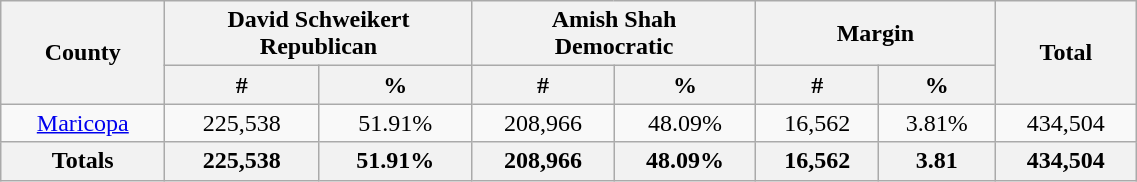<table class="wikitable sortable" width="60%">
<tr>
<th rowspan="2">County</th>
<th colspan="2">David Schweikert<br>Republican</th>
<th colspan="2">Amish Shah<br>Democratic</th>
<th colspan="2">Margin</th>
<th rowspan="2">Total</th>
</tr>
<tr>
<th data-sort-type="number" style="text-align:center;">#</th>
<th data-sort-type="number" style="text-align:center;">%</th>
<th data-sort-type="number" style="text-align:center;">#</th>
<th data-sort-type="number" style="text-align:center;">%</th>
<th data-sort-type="number" style="text-align:center;">#</th>
<th data-sort-type="number" style="text-align:center;">%</th>
</tr>
<tr style="text-align:center;">
<td><a href='#'>Maricopa</a></td>
<td>225,538</td>
<td>51.91%</td>
<td>208,966</td>
<td>48.09%</td>
<td>16,562</td>
<td>3.81%</td>
<td>434,504</td>
</tr>
<tr>
<th>Totals</th>
<th>225,538</th>
<th>51.91%</th>
<th>208,966</th>
<th>48.09%</th>
<th>16,562</th>
<th>3.81</th>
<th>434,504</th>
</tr>
</table>
